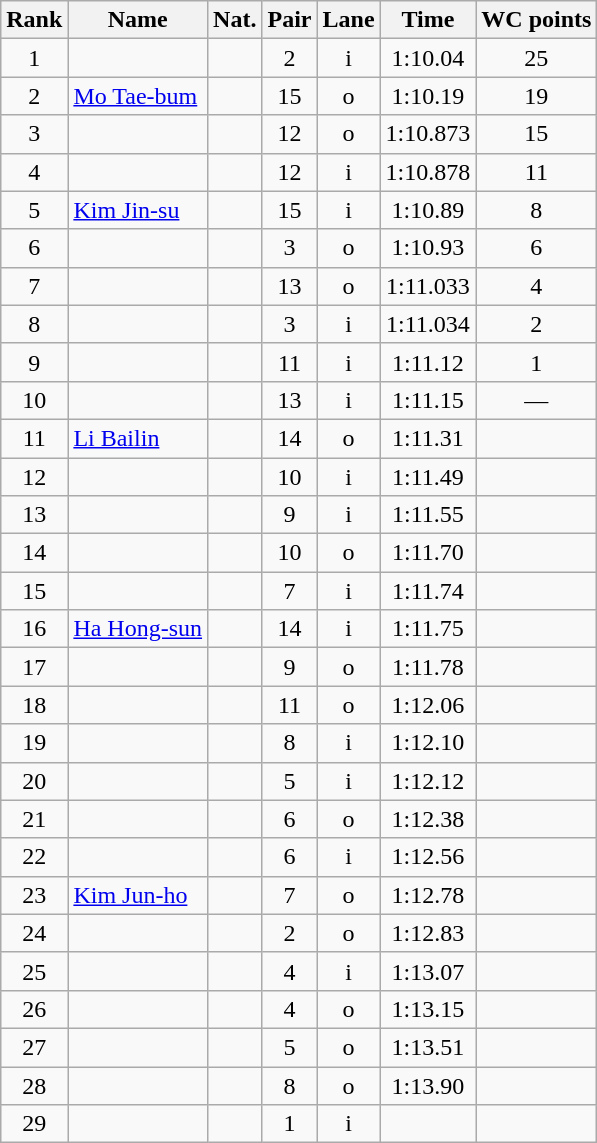<table class="wikitable sortable" style="text-align:center">
<tr>
<th>Rank</th>
<th>Name</th>
<th>Nat.</th>
<th>Pair</th>
<th>Lane</th>
<th>Time</th>
<th>WC points</th>
</tr>
<tr>
<td>1</td>
<td align=left></td>
<td></td>
<td>2</td>
<td>i</td>
<td>1:10.04</td>
<td>25</td>
</tr>
<tr>
<td>2</td>
<td align=left><a href='#'>Mo Tae-bum</a></td>
<td></td>
<td>15</td>
<td>o</td>
<td>1:10.19</td>
<td>19</td>
</tr>
<tr>
<td>3</td>
<td align=left></td>
<td></td>
<td>12</td>
<td>o</td>
<td>1:10.873</td>
<td>15</td>
</tr>
<tr>
<td>4</td>
<td align=left></td>
<td></td>
<td>12</td>
<td>i</td>
<td>1:10.878</td>
<td>11</td>
</tr>
<tr>
<td>5</td>
<td align=left><a href='#'>Kim Jin-su</a></td>
<td></td>
<td>15</td>
<td>i</td>
<td>1:10.89</td>
<td>8</td>
</tr>
<tr>
<td>6</td>
<td align=left></td>
<td></td>
<td>3</td>
<td>o</td>
<td>1:10.93</td>
<td>6</td>
</tr>
<tr>
<td>7</td>
<td align=left></td>
<td></td>
<td>13</td>
<td>o</td>
<td>1:11.033</td>
<td>4</td>
</tr>
<tr>
<td>8</td>
<td align=left></td>
<td></td>
<td>3</td>
<td>i</td>
<td>1:11.034</td>
<td>2</td>
</tr>
<tr>
<td>9</td>
<td align=left></td>
<td></td>
<td>11</td>
<td>i</td>
<td>1:11.12</td>
<td>1</td>
</tr>
<tr>
<td>10</td>
<td align=left></td>
<td></td>
<td>13</td>
<td>i</td>
<td>1:11.15</td>
<td>—</td>
</tr>
<tr>
<td>11</td>
<td align=left><a href='#'>Li Bailin</a></td>
<td></td>
<td>14</td>
<td>o</td>
<td>1:11.31</td>
<td></td>
</tr>
<tr>
<td>12</td>
<td align=left></td>
<td></td>
<td>10</td>
<td>i</td>
<td>1:11.49</td>
<td></td>
</tr>
<tr>
<td>13</td>
<td align=left></td>
<td></td>
<td>9</td>
<td>i</td>
<td>1:11.55</td>
<td></td>
</tr>
<tr>
<td>14</td>
<td align=left></td>
<td></td>
<td>10</td>
<td>o</td>
<td>1:11.70</td>
<td></td>
</tr>
<tr>
<td>15</td>
<td align=left></td>
<td></td>
<td>7</td>
<td>i</td>
<td>1:11.74</td>
<td></td>
</tr>
<tr>
<td>16</td>
<td align=left><a href='#'>Ha Hong-sun</a></td>
<td></td>
<td>14</td>
<td>i</td>
<td>1:11.75</td>
<td></td>
</tr>
<tr>
<td>17</td>
<td align=left></td>
<td></td>
<td>9</td>
<td>o</td>
<td>1:11.78</td>
<td></td>
</tr>
<tr>
<td>18</td>
<td align=left></td>
<td></td>
<td>11</td>
<td>o</td>
<td>1:12.06</td>
<td></td>
</tr>
<tr>
<td>19</td>
<td align=left></td>
<td></td>
<td>8</td>
<td>i</td>
<td>1:12.10</td>
<td></td>
</tr>
<tr>
<td>20</td>
<td align=left></td>
<td></td>
<td>5</td>
<td>i</td>
<td>1:12.12</td>
<td></td>
</tr>
<tr>
<td>21</td>
<td align=left></td>
<td></td>
<td>6</td>
<td>o</td>
<td>1:12.38</td>
<td></td>
</tr>
<tr>
<td>22</td>
<td align=left></td>
<td></td>
<td>6</td>
<td>i</td>
<td>1:12.56</td>
<td></td>
</tr>
<tr>
<td>23</td>
<td align=left><a href='#'>Kim Jun-ho</a></td>
<td></td>
<td>7</td>
<td>o</td>
<td>1:12.78</td>
<td></td>
</tr>
<tr>
<td>24</td>
<td align=left></td>
<td></td>
<td>2</td>
<td>o</td>
<td>1:12.83</td>
<td></td>
</tr>
<tr>
<td>25</td>
<td align=left></td>
<td></td>
<td>4</td>
<td>i</td>
<td>1:13.07</td>
<td></td>
</tr>
<tr>
<td>26</td>
<td align=left></td>
<td></td>
<td>4</td>
<td>o</td>
<td>1:13.15</td>
<td></td>
</tr>
<tr>
<td>27</td>
<td align=left></td>
<td></td>
<td>5</td>
<td>o</td>
<td>1:13.51</td>
<td></td>
</tr>
<tr>
<td>28</td>
<td align=left></td>
<td></td>
<td>8</td>
<td>o</td>
<td>1:13.90</td>
<td></td>
</tr>
<tr>
<td>29</td>
<td align=left></td>
<td></td>
<td>1</td>
<td>i</td>
<td></td>
<td></td>
</tr>
</table>
